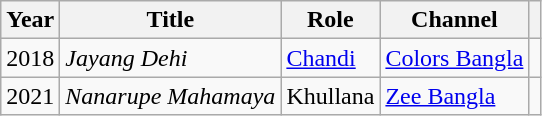<table class="wikitable">
<tr>
<th>Year</th>
<th>Title</th>
<th>Role</th>
<th>Channel</th>
<th></th>
</tr>
<tr>
<td>2018</td>
<td><em>Jayang Dehi</em></td>
<td><a href='#'>Chandi</a></td>
<td><a href='#'>Colors Bangla</a></td>
<td></td>
</tr>
<tr>
<td>2021</td>
<td><em>Nanarupe Mahamaya</em></td>
<td>Khullana</td>
<td><a href='#'>Zee Bangla</a></td>
<td></td>
</tr>
</table>
